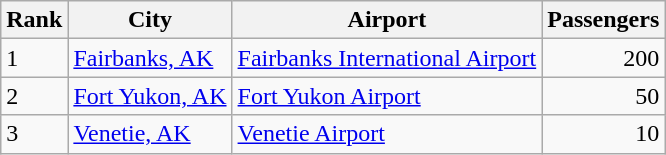<table class="wikitable">
<tr>
<th>Rank</th>
<th>City</th>
<th>Airport</th>
<th>Passengers</th>
</tr>
<tr>
<td>1</td>
<td>  <a href='#'>Fairbanks, AK</a></td>
<td><a href='#'>Fairbanks International Airport</a></td>
<td align=right>200</td>
</tr>
<tr>
<td>2</td>
<td>   <a href='#'>Fort Yukon, AK</a></td>
<td><a href='#'>Fort Yukon Airport</a></td>
<td align=right>50</td>
</tr>
<tr>
<td>3</td>
<td>  <a href='#'>Venetie, AK</a></td>
<td><a href='#'>Venetie Airport</a></td>
<td align=right>10</td>
</tr>
</table>
